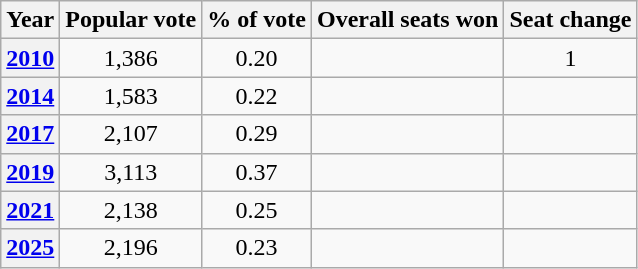<table class="wikitable" style="text-align:center">
<tr>
<th>Year</th>
<th>Popular vote</th>
<th>% of vote</th>
<th>Overall seats won</th>
<th>Seat change</th>
</tr>
<tr>
<th><a href='#'>2010</a></th>
<td>1,386</td>
<td>0.20</td>
<td></td>
<td> 1</td>
</tr>
<tr>
<th><a href='#'>2014</a></th>
<td>1,583</td>
<td>0.22</td>
<td></td>
<td></td>
</tr>
<tr>
<th><a href='#'>2017</a></th>
<td>2,107</td>
<td>0.29</td>
<td></td>
<td></td>
</tr>
<tr>
<th><a href='#'>2019</a></th>
<td>3,113</td>
<td>0.37</td>
<td></td>
<td></td>
</tr>
<tr>
<th><a href='#'>2021</a></th>
<td>2,138</td>
<td>0.25</td>
<td></td>
<td></td>
</tr>
<tr>
<th><a href='#'>2025</a></th>
<td>2,196</td>
<td>0.23</td>
<td></td>
<td></td>
</tr>
</table>
